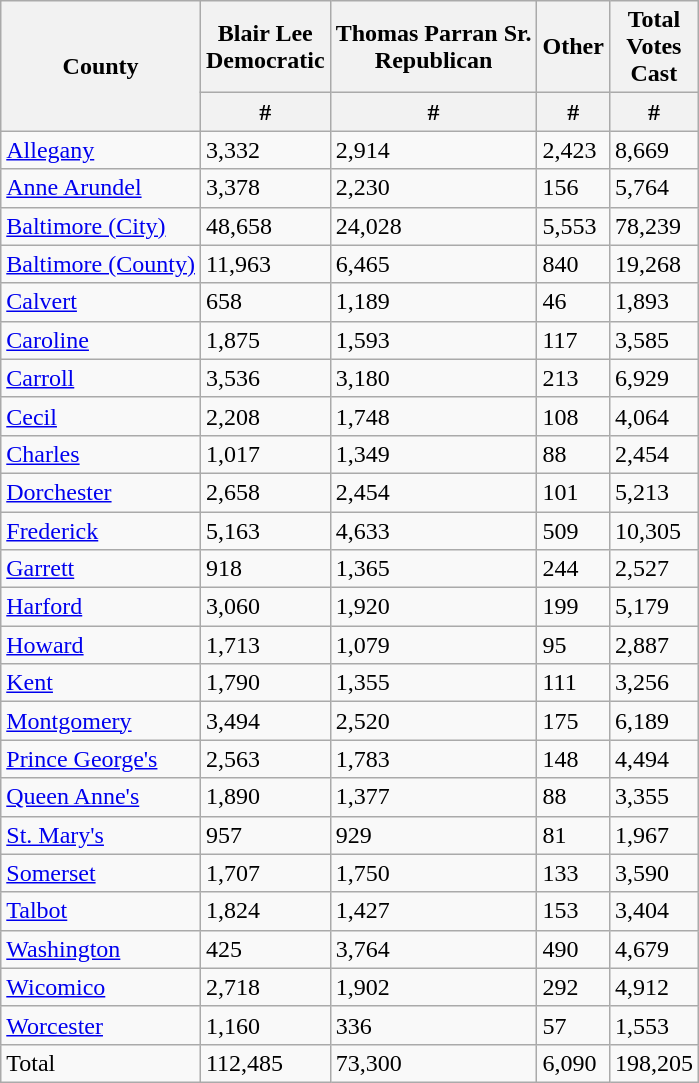<table class="wikitable sortable">
<tr>
<th rowspan="2">County</th>
<th colspan="1" >Blair Lee<br>Democratic</th>
<th colspan="1" >Thomas Parran Sr.<br>Republican</th>
<th colspan="1" >Other</th>
<th rowspan="1">Total<br>Votes<br>Cast</th>
</tr>
<tr>
<th>#</th>
<th>#</th>
<th>#</th>
<th>#</th>
</tr>
<tr>
<td><a href='#'>Allegany</a></td>
<td>3,332</td>
<td>2,914</td>
<td>2,423</td>
<td>8,669</td>
</tr>
<tr>
<td><a href='#'>Anne Arundel</a></td>
<td>3,378</td>
<td>2,230</td>
<td>156</td>
<td>5,764</td>
</tr>
<tr>
<td><a href='#'>Baltimore (City)</a></td>
<td>48,658</td>
<td>24,028</td>
<td>5,553</td>
<td>78,239</td>
</tr>
<tr>
<td><a href='#'>Baltimore (County)</a></td>
<td>11,963</td>
<td>6,465</td>
<td>840</td>
<td>19,268</td>
</tr>
<tr>
<td><a href='#'>Calvert</a></td>
<td>658</td>
<td>1,189</td>
<td>46</td>
<td>1,893</td>
</tr>
<tr>
<td><a href='#'>Caroline</a></td>
<td>1,875</td>
<td>1,593</td>
<td>117</td>
<td>3,585</td>
</tr>
<tr>
<td><a href='#'>Carroll</a></td>
<td>3,536</td>
<td>3,180</td>
<td>213</td>
<td>6,929</td>
</tr>
<tr>
<td><a href='#'>Cecil</a></td>
<td>2,208</td>
<td>1,748</td>
<td>108</td>
<td>4,064</td>
</tr>
<tr>
<td><a href='#'>Charles</a></td>
<td>1,017</td>
<td>1,349</td>
<td>88</td>
<td>2,454</td>
</tr>
<tr>
<td><a href='#'>Dorchester</a></td>
<td>2,658</td>
<td>2,454</td>
<td>101</td>
<td>5,213</td>
</tr>
<tr>
<td><a href='#'>Frederick</a></td>
<td>5,163</td>
<td>4,633</td>
<td>509</td>
<td>10,305</td>
</tr>
<tr>
<td><a href='#'>Garrett</a></td>
<td>918</td>
<td>1,365</td>
<td>244</td>
<td>2,527</td>
</tr>
<tr>
<td><a href='#'>Harford</a></td>
<td>3,060</td>
<td>1,920</td>
<td>199</td>
<td>5,179</td>
</tr>
<tr>
<td><a href='#'>Howard</a></td>
<td>1,713</td>
<td>1,079</td>
<td>95</td>
<td>2,887</td>
</tr>
<tr>
<td><a href='#'>Kent</a></td>
<td>1,790</td>
<td>1,355</td>
<td>111</td>
<td>3,256</td>
</tr>
<tr>
<td><a href='#'>Montgomery</a></td>
<td>3,494</td>
<td>2,520</td>
<td>175</td>
<td>6,189</td>
</tr>
<tr>
<td><a href='#'>Prince George's</a></td>
<td>2,563</td>
<td>1,783</td>
<td>148</td>
<td>4,494</td>
</tr>
<tr>
<td><a href='#'>Queen Anne's</a></td>
<td>1,890</td>
<td>1,377</td>
<td>88</td>
<td>3,355</td>
</tr>
<tr>
<td><a href='#'>St. Mary's</a></td>
<td>957</td>
<td>929</td>
<td>81</td>
<td>1,967</td>
</tr>
<tr>
<td><a href='#'>Somerset</a></td>
<td>1,707</td>
<td>1,750</td>
<td>133</td>
<td>3,590</td>
</tr>
<tr>
<td><a href='#'>Talbot</a></td>
<td>1,824</td>
<td>1,427</td>
<td>153</td>
<td>3,404</td>
</tr>
<tr>
<td><a href='#'>Washington</a></td>
<td>425</td>
<td>3,764</td>
<td>490</td>
<td>4,679</td>
</tr>
<tr>
<td><a href='#'>Wicomico</a></td>
<td>2,718</td>
<td>1,902</td>
<td>292</td>
<td>4,912</td>
</tr>
<tr>
<td><a href='#'>Worcester</a></td>
<td>1,160</td>
<td>336</td>
<td>57</td>
<td>1,553</td>
</tr>
<tr>
<td>Total</td>
<td>112,485</td>
<td>73,300</td>
<td>6,090</td>
<td>198,205</td>
</tr>
</table>
